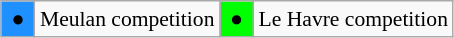<table class="wikitable" style="margin:0.5em auto; font-size:90%;position:relative;">
<tr>
<td bgcolor=DodgerBlue align=center> ● </td>
<td>Meulan competition</td>
<td bgcolor=Lime align=center> ● </td>
<td>Le Havre competition</td>
</tr>
</table>
